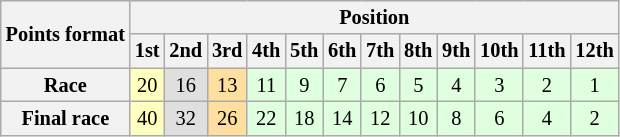<table class="wikitable" style="font-size:85%; text-align:center">
<tr style="background:#f9f9f9">
<th rowspan="2">Points format</th>
<th colspan="21">Position</th>
</tr>
<tr>
<th>1st</th>
<th>2nd</th>
<th>3rd</th>
<th>4th</th>
<th>5th</th>
<th>6th</th>
<th>7th</th>
<th>8th</th>
<th>9th</th>
<th>10th</th>
<th>11th</th>
<th>12th</th>
</tr>
<tr>
<th>Race</th>
<td style="background:#ffffbf;">20</td>
<td style="background:#dfdfdf;">16</td>
<td style="background:#ffdf9f;">13</td>
<td style="background:#dfffdf;">11</td>
<td style="background:#dfffdf;">9</td>
<td style="background:#dfffdf;">7</td>
<td style="background:#dfffdf;">6</td>
<td style="background:#dfffdf;">5</td>
<td style="background:#dfffdf;">4</td>
<td style="background:#dfffdf;">3</td>
<td style="background:#dfffdf;">2</td>
<td style="background:#dfffdf;">1</td>
</tr>
<tr>
<th>Final race</th>
<td style="background:#ffffbf;">40</td>
<td style="background:#dfdfdf;">32</td>
<td style="background:#ffdf9f;">26</td>
<td style="background:#dfffdf;">22</td>
<td style="background:#dfffdf;">18</td>
<td style="background:#dfffdf;">14</td>
<td style="background:#dfffdf;">12</td>
<td style="background:#dfffdf;">10</td>
<td style="background:#dfffdf;">8</td>
<td style="background:#dfffdf;">6</td>
<td style="background:#dfffdf;">4</td>
<td style="background:#dfffdf;">2</td>
</tr>
</table>
